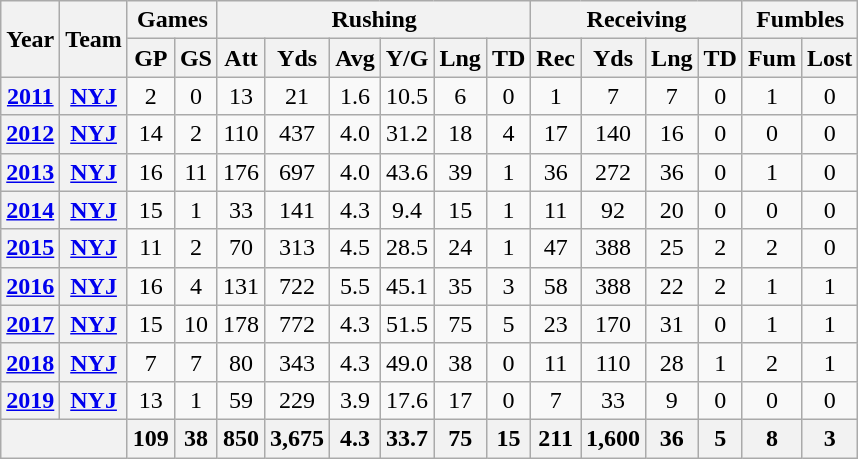<table class="wikitable" style="text-align:center;">
<tr>
<th rowspan="2">Year</th>
<th rowspan="2">Team</th>
<th colspan="2">Games</th>
<th colspan="6">Rushing</th>
<th colspan="4">Receiving</th>
<th colspan="2">Fumbles</th>
</tr>
<tr>
<th>GP</th>
<th>GS</th>
<th>Att</th>
<th>Yds</th>
<th>Avg</th>
<th>Y/G</th>
<th>Lng</th>
<th>TD</th>
<th>Rec</th>
<th>Yds</th>
<th>Lng</th>
<th>TD</th>
<th>Fum</th>
<th>Lost</th>
</tr>
<tr>
<th><a href='#'>2011</a></th>
<th><a href='#'>NYJ</a></th>
<td>2</td>
<td>0</td>
<td>13</td>
<td>21</td>
<td>1.6</td>
<td>10.5</td>
<td>6</td>
<td>0</td>
<td>1</td>
<td>7</td>
<td>7</td>
<td>0</td>
<td>1</td>
<td>0</td>
</tr>
<tr>
<th><a href='#'>2012</a></th>
<th><a href='#'>NYJ</a></th>
<td>14</td>
<td>2</td>
<td>110</td>
<td>437</td>
<td>4.0</td>
<td>31.2</td>
<td>18</td>
<td>4</td>
<td>17</td>
<td>140</td>
<td>16</td>
<td>0</td>
<td>0</td>
<td>0</td>
</tr>
<tr>
<th><a href='#'>2013</a></th>
<th><a href='#'>NYJ</a></th>
<td>16</td>
<td>11</td>
<td>176</td>
<td>697</td>
<td>4.0</td>
<td>43.6</td>
<td>39</td>
<td>1</td>
<td>36</td>
<td>272</td>
<td>36</td>
<td>0</td>
<td>1</td>
<td>0</td>
</tr>
<tr>
<th><a href='#'>2014</a></th>
<th><a href='#'>NYJ</a></th>
<td>15</td>
<td>1</td>
<td>33</td>
<td>141</td>
<td>4.3</td>
<td>9.4</td>
<td>15</td>
<td>1</td>
<td>11</td>
<td>92</td>
<td>20</td>
<td>0</td>
<td>0</td>
<td>0</td>
</tr>
<tr>
<th><a href='#'>2015</a></th>
<th><a href='#'>NYJ</a></th>
<td>11</td>
<td>2</td>
<td>70</td>
<td>313</td>
<td>4.5</td>
<td>28.5</td>
<td>24</td>
<td>1</td>
<td>47</td>
<td>388</td>
<td>25</td>
<td>2</td>
<td>2</td>
<td>0</td>
</tr>
<tr>
<th><a href='#'>2016</a></th>
<th><a href='#'>NYJ</a></th>
<td>16</td>
<td>4</td>
<td>131</td>
<td>722</td>
<td>5.5</td>
<td>45.1</td>
<td>35</td>
<td>3</td>
<td>58</td>
<td>388</td>
<td>22</td>
<td>2</td>
<td>1</td>
<td>1</td>
</tr>
<tr>
<th><a href='#'>2017</a></th>
<th><a href='#'>NYJ</a></th>
<td>15</td>
<td>10</td>
<td>178</td>
<td>772</td>
<td>4.3</td>
<td>51.5</td>
<td>75</td>
<td>5</td>
<td>23</td>
<td>170</td>
<td>31</td>
<td>0</td>
<td>1</td>
<td>1</td>
</tr>
<tr>
<th><a href='#'>2018</a></th>
<th><a href='#'>NYJ</a></th>
<td>7</td>
<td>7</td>
<td>80</td>
<td>343</td>
<td>4.3</td>
<td>49.0</td>
<td>38</td>
<td>0</td>
<td>11</td>
<td>110</td>
<td>28</td>
<td>1</td>
<td>2</td>
<td>1</td>
</tr>
<tr>
<th><a href='#'>2019</a></th>
<th><a href='#'>NYJ</a></th>
<td>13</td>
<td>1</td>
<td>59</td>
<td>229</td>
<td>3.9</td>
<td>17.6</td>
<td>17</td>
<td>0</td>
<td>7</td>
<td>33</td>
<td>9</td>
<td>0</td>
<td>0</td>
<td>0</td>
</tr>
<tr>
<th colspan="2"></th>
<th>109</th>
<th>38</th>
<th>850</th>
<th>3,675</th>
<th>4.3</th>
<th>33.7</th>
<th>75</th>
<th>15</th>
<th>211</th>
<th>1,600</th>
<th>36</th>
<th>5</th>
<th>8</th>
<th>3</th>
</tr>
</table>
